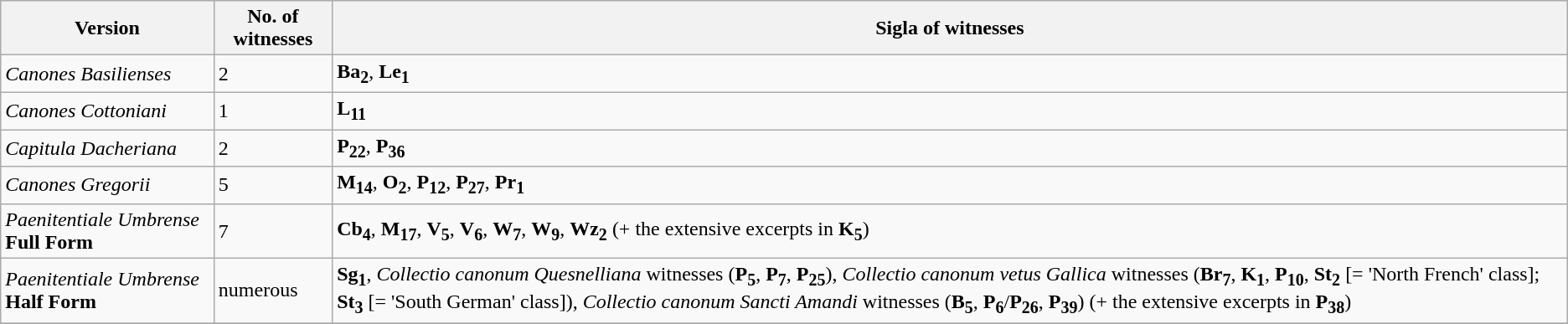<table class="wikitable">
<tr>
<th>Version</th>
<th>No. of witnesses</th>
<th>Sigla of witnesses</th>
</tr>
<tr>
<td><em>Canones Basilienses</em></td>
<td>2</td>
<td><strong>Ba<sub>2</sub></strong>, <strong>Le<sub>1</sub></strong></td>
</tr>
<tr>
<td><em>Canones Cottoniani</em></td>
<td>1</td>
<td><strong>L<sub>11</sub></strong></td>
</tr>
<tr>
<td><em>Capitula Dacheriana</em></td>
<td>2</td>
<td><strong>P<sub>22</sub></strong>, <strong>P<sub>36</sub></strong></td>
</tr>
<tr>
<td><em>Canones Gregorii</em></td>
<td>5</td>
<td><strong>M<sub>14</sub></strong>, <strong>O<sub>2</sub></strong>, <strong>P<sub>12</sub></strong>, <strong>P<sub>27</sub></strong>, <strong>Pr<sub>1</sub></strong></td>
</tr>
<tr>
<td><em>Paenitentiale Umbrense</em> <strong>Full Form</strong></td>
<td>7</td>
<td><strong>Cb<sub>4</sub></strong>, <strong>M<sub>17</sub></strong>, <strong>V<sub>5</sub></strong>, <strong>V<sub>6</sub></strong>, <strong>W<sub>7</sub></strong>, <strong>W<sub>9</sub></strong>, <strong>Wz<sub>2</sub></strong> (+ the extensive excerpts in <strong>K<sub>5</sub></strong>)</td>
</tr>
<tr>
<td><em>Paenitentiale Umbrense</em> <strong>Half Form</strong></td>
<td>numerous</td>
<td><strong>Sg<sub>1</sub></strong>, <em>Collectio canonum Quesnelliana</em> witnesses (<strong>P<sub>5</sub></strong>, <strong>P<sub>7</sub></strong>, <strong>P<sub>25</sub></strong>), <em>Collectio canonum vetus Gallica</em> witnesses (<strong>Br<sub>7</sub></strong>, <strong>K<sub>1</sub></strong>, <strong>P<sub>10</sub></strong>, <strong>St<sub>2</sub></strong> [= 'North French' class]; <strong>St<sub>3</sub></strong> [= 'South German' class]), <em>Collectio canonum Sancti Amandi</em> witnesses (<strong>B<sub>5</sub></strong>, <strong>P<sub>6</sub></strong>/<strong>P<sub>26</sub></strong>, <strong>P<sub>39</sub></strong>) (+ the extensive excerpts in <strong>P<sub>38</sub></strong>)</td>
</tr>
<tr>
</tr>
</table>
